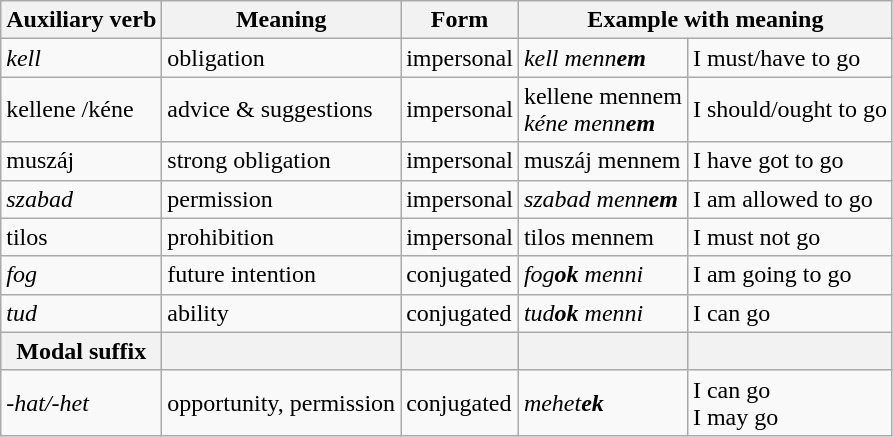<table class="wikitable" align=center>
<tr>
<th>Auxiliary verb</th>
<th>Meaning</th>
<th>Form</th>
<th colspan=2>Example with meaning</th>
</tr>
<tr>
<td><em>kell</em></td>
<td>obligation</td>
<td>impersonal</td>
<td><em>kell menn<strong>em<strong><em></td>
<td>I must/have to go</td>
</tr>
<tr>
<td></em>kellene /kéne<em></td>
<td>advice & suggestions</td>
<td>impersonal</td>
<td></em>kellene menn</strong>em</em></strong><br><em>kéne menn<strong>em<strong><em></td>
<td>I should/ought to go</td>
</tr>
<tr>
<td></em>muszáj<em></td>
<td>strong obligation</td>
<td>impersonal</td>
<td></em>muszáj menn</strong>em</em></strong></td>
<td>I have got to go</td>
</tr>
<tr>
<td><em>szabad</em></td>
<td>permission</td>
<td>impersonal</td>
<td><em>szabad menn<strong>em<strong><em></td>
<td>I am allowed to go</td>
</tr>
<tr>
<td></em>tilos<em></td>
<td>prohibition</td>
<td>impersonal</td>
<td></em>tilos menn</strong>em</em></strong></td>
<td>I must not go</td>
</tr>
<tr>
<td><em>fog</em></td>
<td>future intention</td>
<td>conjugated</td>
<td><em>fog<strong>ok</strong> menni</em></td>
<td>I am going to go</td>
</tr>
<tr>
<td><em>tud</em></td>
<td>ability</td>
<td>conjugated</td>
<td><em>tud<strong>ok</strong> menni</em></td>
<td>I can go</td>
</tr>
<tr>
<th>Modal suffix</th>
<th></th>
<th></th>
<th></th>
<th></th>
</tr>
<tr>
<td><em>-hat/-het</em></td>
<td>opportunity, permission</td>
<td>conjugated</td>
<td><em>mehet<strong>ek<strong><em></td>
<td>I can go<br>I may go</td>
</tr>
</table>
